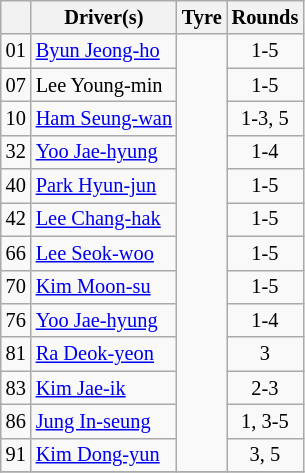<table class="wikitable" style="font-size: 85%;">
<tr>
<th></th>
<th class="unsortable">Driver(s)</th>
<th>Tyre</th>
<th>Rounds</th>
</tr>
<tr>
<td>01</td>
<td> <a href='#'>Byun Jeong-ho</a></td>
<td align="center" rowspan=13></td>
<td align=center>1-5</td>
</tr>
<tr>
<td>07</td>
<td> Lee Young-min</td>
<td align=center>1-5</td>
</tr>
<tr>
<td>10</td>
<td> <a href='#'>Ham Seung-wan</a></td>
<td align=center>1-3, 5</td>
</tr>
<tr>
<td>32</td>
<td> <a href='#'>Yoo Jae-hyung</a></td>
<td align=center>1-4</td>
</tr>
<tr>
<td>40</td>
<td> <a href='#'>Park Hyun-jun</a></td>
<td align=center>1-5</td>
</tr>
<tr>
<td>42</td>
<td> <a href='#'>Lee Chang-hak</a></td>
<td align=center>1-5</td>
</tr>
<tr>
<td>66</td>
<td> <a href='#'>Lee Seok-woo</a></td>
<td align=center>1-5</td>
</tr>
<tr>
<td>70</td>
<td> <a href='#'>Kim Moon-su</a></td>
<td align=center>1-5</td>
</tr>
<tr>
<td>76</td>
<td> <a href='#'>Yoo Jae-hyung</a></td>
<td align=center>1-4</td>
</tr>
<tr>
<td>81</td>
<td> <a href='#'>Ra Deok-yeon</a></td>
<td align=center>3</td>
</tr>
<tr>
<td>83</td>
<td> <a href='#'>Kim Jae-ik</a></td>
<td align=center>2-3</td>
</tr>
<tr>
<td>86</td>
<td> <a href='#'>Jung In-seung</a></td>
<td align=center>1, 3-5</td>
</tr>
<tr>
<td>91</td>
<td> <a href='#'>Kim Dong-yun</a></td>
<td align=center>3, 5</td>
</tr>
<tr>
</tr>
</table>
